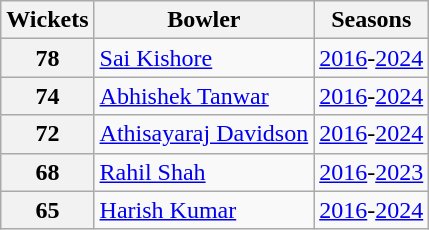<table class="wikitable sortable">
<tr>
<th>Wickets</th>
<th>Bowler</th>
<th>Seasons</th>
</tr>
<tr>
<th>78</th>
<td><a href='#'>Sai Kishore</a></td>
<td><a href='#'>2016</a>-<a href='#'>2024</a></td>
</tr>
<tr>
<th>74</th>
<td><a href='#'>Abhishek Tanwar</a></td>
<td><a href='#'>2016</a>-<a href='#'>2024</a></td>
</tr>
<tr>
<th>72</th>
<td><a href='#'>Athisayaraj Davidson</a></td>
<td><a href='#'>2016</a>-<a href='#'>2024</a></td>
</tr>
<tr>
<th>68</th>
<td><a href='#'>Rahil Shah</a></td>
<td><a href='#'>2016</a>-<a href='#'>2023</a></td>
</tr>
<tr>
<th>65</th>
<td><a href='#'>Harish Kumar</a></td>
<td><a href='#'>2016</a>-<a href='#'>2024</a></td>
</tr>
</table>
